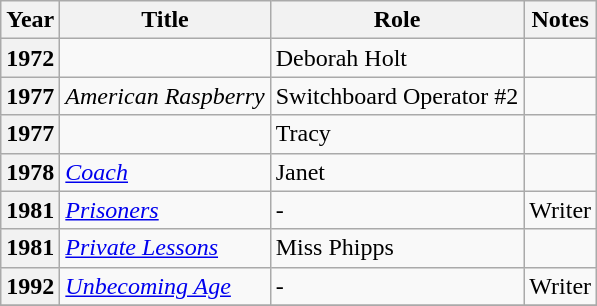<table class="wikitable plainrowheaders sortable" style="margin-right: 0;">
<tr>
<th scope="col">Year</th>
<th scope="col">Title</th>
<th scope="col">Role</th>
<th scope="col" class="unsortable">Notes</th>
</tr>
<tr>
<th scope="row">1972</th>
<td><em></em></td>
<td>Deborah Holt</td>
<td></td>
</tr>
<tr>
<th scope="row">1977</th>
<td><em>American Raspberry</em></td>
<td>Switchboard Operator #2</td>
<td></td>
</tr>
<tr>
<th scope="row">1977</th>
<td><em></em></td>
<td>Tracy</td>
<td></td>
</tr>
<tr>
<th scope="row">1978</th>
<td><em><a href='#'>Coach</a></em></td>
<td>Janet</td>
<td></td>
</tr>
<tr>
<th scope="row">1981</th>
<td><em><a href='#'>Prisoners</a></em></td>
<td>-</td>
<td>Writer</td>
</tr>
<tr>
<th scope="row">1981</th>
<td><em><a href='#'>Private Lessons</a></em></td>
<td>Miss Phipps</td>
<td></td>
</tr>
<tr>
<th scope="row">1992</th>
<td><em><a href='#'>Unbecoming Age</a></em></td>
<td>-</td>
<td>Writer</td>
</tr>
<tr>
</tr>
</table>
